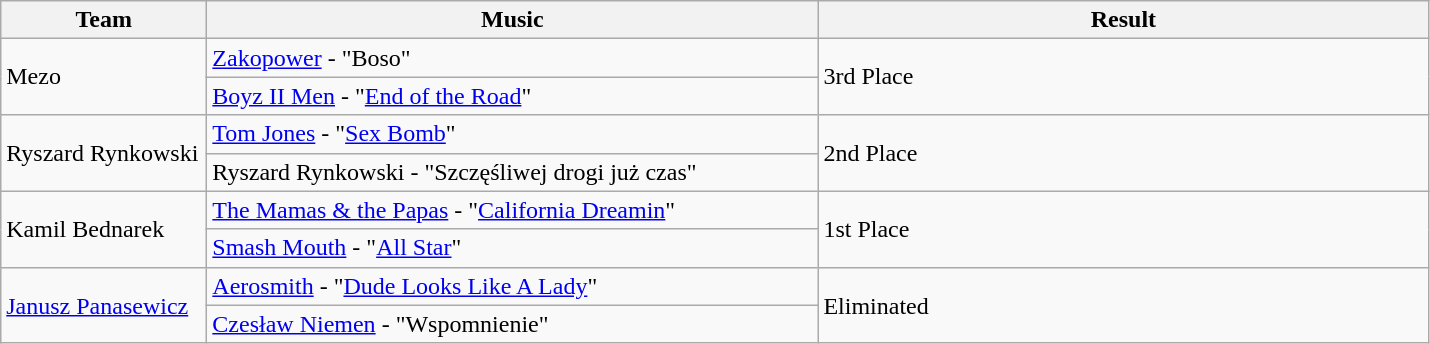<table class="wikitable">
<tr>
<th style="width:130px;">Team</th>
<th style="width:400px;">Music</th>
<th style="width:400px;">Result</th>
</tr>
<tr>
<td rowspan="2">Mezo</td>
<td><a href='#'>Zakopower</a> - "Boso"</td>
<td rowspan="2">3rd Place</td>
</tr>
<tr>
<td><a href='#'>Boyz II Men</a> - "<a href='#'>End of the Road</a>"</td>
</tr>
<tr>
<td rowspan="2">Ryszard Rynkowski</td>
<td><a href='#'>Tom Jones</a> - "<a href='#'>Sex Bomb</a>"</td>
<td rowspan="2">2nd Place</td>
</tr>
<tr>
<td>Ryszard Rynkowski - "Szczęśliwej drogi już czas"</td>
</tr>
<tr>
<td rowspan="2">Kamil Bednarek</td>
<td><a href='#'>The Mamas & the Papas</a> - "<a href='#'>California Dreamin</a>"</td>
<td rowspan="2">1st Place</td>
</tr>
<tr>
<td><a href='#'>Smash Mouth</a> - "<a href='#'>All Star</a>"</td>
</tr>
<tr>
<td rowspan="2"><a href='#'>Janusz Panasewicz</a></td>
<td><a href='#'>Aerosmith</a> - "<a href='#'>Dude Looks Like A Lady</a>"</td>
<td rowspan="2">Eliminated</td>
</tr>
<tr>
<td><a href='#'>Czesław Niemen</a> - "Wspomnienie"</td>
</tr>
</table>
